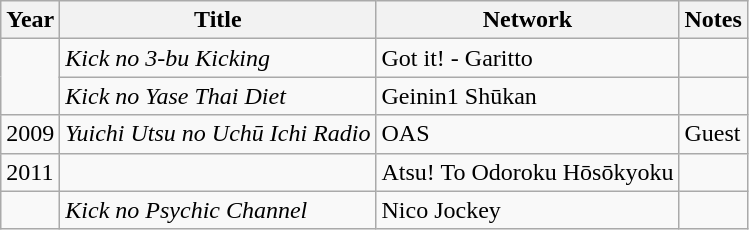<table class="wikitable">
<tr>
<th>Year</th>
<th>Title</th>
<th>Network</th>
<th>Notes</th>
</tr>
<tr>
<td rowspan="2"></td>
<td><em>Kick no 3-bu Kicking</em></td>
<td>Got it! - Garitto</td>
<td></td>
</tr>
<tr>
<td><em>Kick no Yase Thai Diet</em></td>
<td>Geinin1 Shūkan</td>
<td></td>
</tr>
<tr>
<td>2009</td>
<td><em>Yuichi Utsu no Uchū Ichi Radio</em></td>
<td>OAS</td>
<td>Guest</td>
</tr>
<tr>
<td>2011</td>
<td><em></em></td>
<td>Atsu! To Odoroku Hōsōkyoku</td>
<td></td>
</tr>
<tr>
<td></td>
<td><em>Kick no Psychic Channel</em></td>
<td>Nico Jockey</td>
<td></td>
</tr>
</table>
